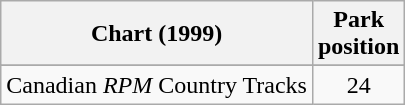<table class="wikitable sortable">
<tr>
<th>Chart (1999)</th>
<th>Park<br>position</th>
</tr>
<tr>
</tr>
<tr>
</tr>
<tr>
<td>Canadian <em>RPM</em> Country Tracks</td>
<td align="center">24</td>
</tr>
</table>
